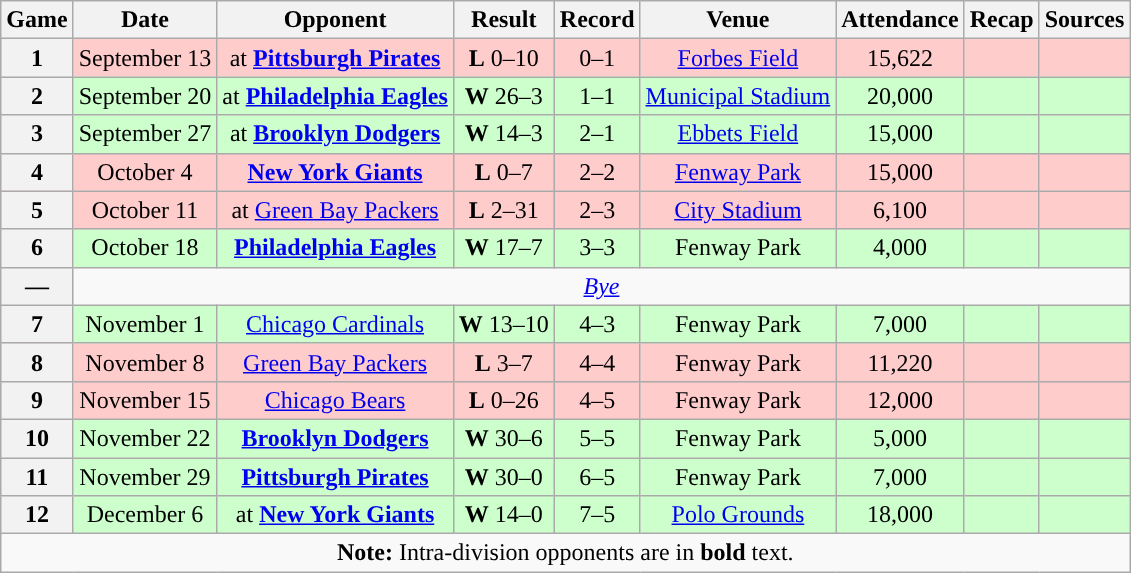<table class="wikitable" style="text-align:center">
<tr>
<th>Game</th>
<th>Date</th>
<th>Opponent</th>
<th>Result</th>
<th>Record</th>
<th>Venue</th>
<th>Attendance</th>
<th>Recap</th>
<th>Sources</th>
</tr>
<tr style="background:#fcc">
<th>1</th>
<td>September 13</td>
<td>at <strong><a href='#'>Pittsburgh Pirates</a></strong></td>
<td><strong>L</strong> 0–10</td>
<td>0–1</td>
<td><a href='#'>Forbes Field</a></td>
<td>15,622</td>
<td></td>
<td></td>
</tr>
<tr style="background:#cfc">
<th>2</th>
<td>September 20</td>
<td>at <strong><a href='#'>Philadelphia Eagles</a></strong></td>
<td><strong>W</strong> 26–3</td>
<td>1–1</td>
<td><a href='#'>Municipal Stadium</a></td>
<td>20,000</td>
<td></td>
<td></td>
</tr>
<tr style="background:#cfc">
<th>3</th>
<td>September 27</td>
<td>at <strong><a href='#'>Brooklyn Dodgers</a></strong></td>
<td><strong>W</strong> 14–3</td>
<td>2–1</td>
<td><a href='#'>Ebbets Field</a></td>
<td>15,000</td>
<td></td>
<td></td>
</tr>
<tr style="background:#fcc">
<th>4</th>
<td>October 4</td>
<td><strong><a href='#'>New York Giants</a></strong></td>
<td><strong>L</strong> 0–7</td>
<td>2–2</td>
<td><a href='#'>Fenway Park</a></td>
<td>15,000</td>
<td></td>
<td></td>
</tr>
<tr style="background:#fcc">
<th>5</th>
<td>October 11</td>
<td>at <a href='#'>Green Bay Packers</a></td>
<td><strong>L</strong> 2–31</td>
<td>2–3</td>
<td><a href='#'>City Stadium</a></td>
<td>6,100</td>
<td></td>
<td></td>
</tr>
<tr style="background:#cfc">
<th>6</th>
<td>October 18</td>
<td><strong><a href='#'>Philadelphia Eagles</a></strong></td>
<td><strong>W</strong> 17–7</td>
<td>3–3</td>
<td>Fenway Park</td>
<td>4,000</td>
<td></td>
<td></td>
</tr>
<tr>
<th>—</th>
<td colspan=8 align="center"><em><a href='#'>Bye</a></em></td>
</tr>
<tr style="background:#cfc">
<th>7</th>
<td>November 1</td>
<td><a href='#'>Chicago Cardinals</a></td>
<td><strong>W</strong> 13–10</td>
<td>4–3</td>
<td>Fenway Park</td>
<td>7,000</td>
<td></td>
<td></td>
</tr>
<tr style="background:#fcc">
<th>8</th>
<td>November 8</td>
<td><a href='#'>Green Bay Packers</a></td>
<td><strong>L</strong> 3–7</td>
<td>4–4</td>
<td>Fenway Park</td>
<td>11,220</td>
<td></td>
<td></td>
</tr>
<tr style="background:#fcc">
<th>9</th>
<td>November 15</td>
<td><a href='#'>Chicago Bears</a></td>
<td><strong>L</strong> 0–26</td>
<td>4–5</td>
<td>Fenway Park</td>
<td>12,000</td>
<td></td>
<td></td>
</tr>
<tr style="background:#cfc">
<th>10</th>
<td>November 22</td>
<td><strong><a href='#'>Brooklyn Dodgers</a></strong></td>
<td><strong>W</strong> 30–6</td>
<td>5–5</td>
<td>Fenway Park</td>
<td>5,000</td>
<td></td>
<td></td>
</tr>
<tr style="background:#cfc">
<th>11</th>
<td>November 29</td>
<td><strong><a href='#'>Pittsburgh Pirates</a></strong></td>
<td><strong>W</strong> 30–0</td>
<td>6–5</td>
<td>Fenway Park</td>
<td>7,000</td>
<td></td>
<td></td>
</tr>
<tr style="background:#cfc">
<th>12</th>
<td>December 6</td>
<td>at <strong><a href='#'>New York Giants</a></strong></td>
<td><strong>W</strong> 14–0</td>
<td>7–5</td>
<td><a href='#'>Polo Grounds</a></td>
<td>18,000</td>
<td></td>
<td></td>
</tr>
<tr>
<td colspan="10"><strong>Note:</strong> Intra-division opponents are in <strong>bold</strong> text.</td>
</tr>
</table>
